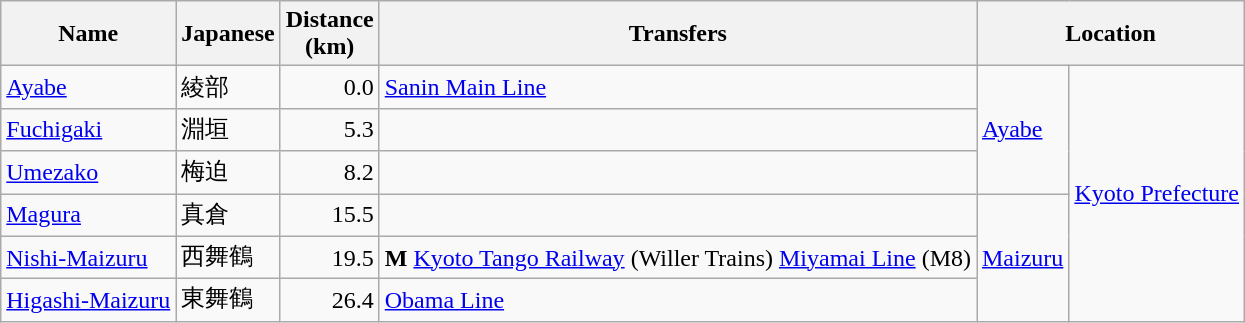<table class="wikitable">
<tr>
<th>Name</th>
<th>Japanese</th>
<th>Distance<br>(km)</th>
<th>Transfers</th>
<th colspan="2">Location</th>
</tr>
<tr>
<td><a href='#'>Ayabe</a></td>
<td>綾部</td>
<td style="text-align:right;">0.0</td>
<td> <a href='#'>Sanin Main Line</a></td>
<td rowspan="3"><a href='#'>Ayabe</a></td>
<td rowspan="6"><a href='#'>Kyoto Prefecture</a></td>
</tr>
<tr>
<td><a href='#'>Fuchigaki</a></td>
<td>淵垣</td>
<td style="text-align:right;">5.3</td>
<td></td>
</tr>
<tr>
<td><a href='#'>Umezako</a></td>
<td>梅迫</td>
<td style="text-align:right;">8.2</td>
<td></td>
</tr>
<tr>
<td><a href='#'>Magura</a></td>
<td>真倉</td>
<td style="text-align:right;">15.5</td>
<td></td>
<td rowspan="3"><a href='#'>Maizuru</a></td>
</tr>
<tr>
<td><a href='#'>Nishi-Maizuru</a></td>
<td>西舞鶴</td>
<td style="text-align:right;">19.5</td>
<td><strong>M</strong> <a href='#'>Kyoto Tango Railway</a> (Willer Trains) <a href='#'>Miyamai Line</a> (M8)</td>
</tr>
<tr>
<td><a href='#'>Higashi-Maizuru</a></td>
<td>東舞鶴</td>
<td style="text-align:right;">26.4</td>
<td><a href='#'>Obama Line</a></td>
</tr>
</table>
